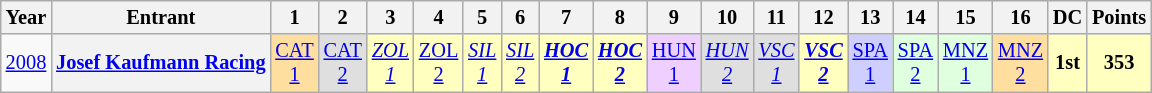<table class="wikitable" style="text-align:center; font-size:85%">
<tr>
<th>Year</th>
<th>Entrant</th>
<th>1</th>
<th>2</th>
<th>3</th>
<th>4</th>
<th>5</th>
<th>6</th>
<th>7</th>
<th>8</th>
<th>9</th>
<th>10</th>
<th>11</th>
<th>12</th>
<th>13</th>
<th>14</th>
<th>15</th>
<th>16</th>
<th>DC</th>
<th>Points</th>
</tr>
<tr>
<td><a href='#'>2008</a></td>
<th nowrap><a href='#'>Josef Kaufmann Racing</a></th>
<td style="background:#FFDF9F;"><a href='#'>CAT<br>1</a><br></td>
<td style="background:#DFDFDF;"><a href='#'>CAT<br>2</a><br></td>
<td style="background:#FFFFBF;"><em><a href='#'>ZOL<br>1</a></em><br></td>
<td style="background:#FFFFBF;"><a href='#'>ZOL<br>2</a><br></td>
<td style="background:#FFFFBF;"><em><a href='#'>SIL<br>1</a></em><br></td>
<td style="background:#FFFFBF;"><em><a href='#'>SIL<br>2</a></em><br></td>
<td style="background:#FFFFBF;"><strong><em><a href='#'>HOC<br>1</a></em></strong><br></td>
<td style="background:#FFFFBF;"><strong><em><a href='#'>HOC<br>2</a></em></strong><br></td>
<td style="background:#EFCFFF;"><a href='#'>HUN<br>1</a><br></td>
<td style="background:#DFDFDF;"><em><a href='#'>HUN<br>2</a></em><br></td>
<td style="background:#DFDFDF;"><em><a href='#'>VSC<br>1</a></em><br></td>
<td style="background:#FFFFBF;"><strong><em><a href='#'>VSC<br>2</a></em></strong><br></td>
<td style="background:#CFCFFF;"><a href='#'>SPA<br>1</a><br></td>
<td style="background:#DFFFDF;"><a href='#'>SPA<br>2</a><br></td>
<td style="background:#DFFFDF;"><a href='#'>MNZ<br>1</a><br></td>
<td style="background:#FFDF9F;"><a href='#'>MNZ<br>2</a><br></td>
<th style="background:#FFFFBF;">1st</th>
<th style="background:#FFFFBF;">353</th>
</tr>
</table>
